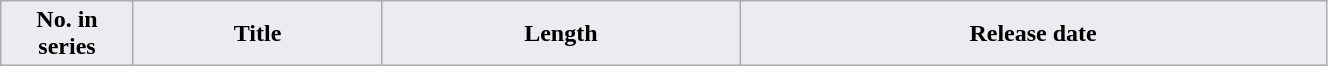<table class="wikitable plainrowheaders mw-collapsible mw-collapsed" style="width:70%; margin:1; background:#fff;">
<tr>
<th style="background:#eaecf0; width:10%;">No. in series</th>
<th style="background:#eaecf0; color: width:32%;">Title</th>
<th style="background:#eaecf0; color: width:10%;">Length</th>
<th style="background:#eaecf0; color: width:18%;">Release date<br>













































































































































































































</th>
</tr>
</table>
